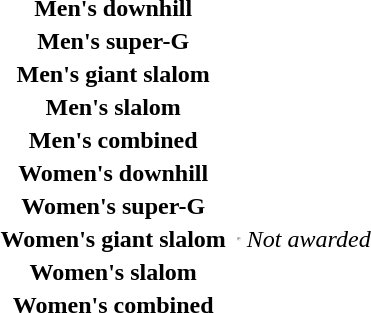<table>
<tr>
<th scope=row>Men's downhill<br></th>
<td></td>
<td></td>
<td></td>
</tr>
<tr>
<th scope=row>Men's super-G<br></th>
<td></td>
<td></td>
<td></td>
</tr>
<tr>
<th scope=row>Men's giant slalom<br></th>
<td></td>
<td></td>
<td></td>
</tr>
<tr>
<th scope=row>Men's slalom<br></th>
<td></td>
<td></td>
<td></td>
</tr>
<tr>
<th scope=row>Men's combined<br></th>
<td></td>
<td></td>
<td></td>
</tr>
<tr>
<th scope=row>Women's downhill<br></th>
<td></td>
<td></td>
<td></td>
</tr>
<tr>
<th scope=row>Women's super-G<br></th>
<td></td>
<td></td>
<td></td>
</tr>
<tr>
<th scope=row>Women's giant slalom<br></th>
<td></td>
<td> <hr></td>
<td align=center><em>Not awarded</em></td>
</tr>
<tr>
<th scope=row>Women's slalom<br></th>
<td></td>
<td></td>
<td></td>
</tr>
<tr>
<th scope=row>Women's combined<br></th>
<td></td>
<td></td>
<td></td>
</tr>
</table>
